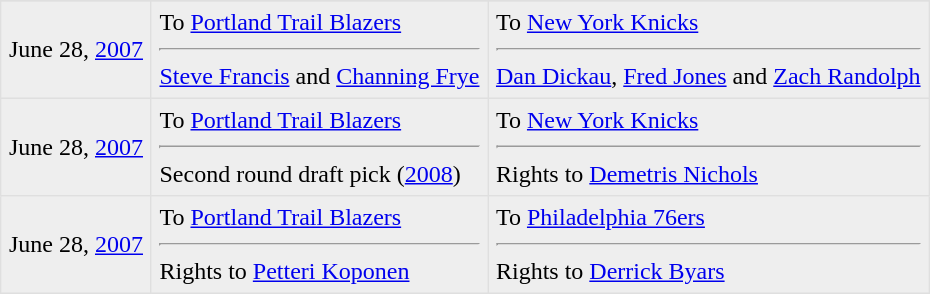<table border=1 style="border-collapse:collapse" bordercolor="#DFDFDF"  cellpadding="5">
<tr>
</tr>
<tr bgcolor="eeeeee">
<td>June 28, <a href='#'>2007</a></td>
<td valign="top">To <a href='#'>Portland Trail Blazers</a><hr><a href='#'>Steve Francis</a> and <a href='#'>Channing Frye</a></td>
<td valign="top">To <a href='#'>New York Knicks</a><hr><a href='#'>Dan Dickau</a>, <a href='#'>Fred Jones</a> and <a href='#'>Zach Randolph</a></td>
</tr>
<tr bgcolor="eeeeee">
<td>June 28, <a href='#'>2007</a></td>
<td valign="top">To <a href='#'>Portland Trail Blazers</a><hr>Second round draft pick (<a href='#'>2008</a>)</td>
<td valign="top">To <a href='#'>New York Knicks</a><hr>Rights to <a href='#'>Demetris Nichols</a></td>
</tr>
<tr bgcolor="eeeeee">
<td>June 28, <a href='#'>2007</a></td>
<td valign="top">To <a href='#'>Portland Trail Blazers</a><hr>Rights to <a href='#'>Petteri Koponen</a></td>
<td valign="top">To <a href='#'>Philadelphia 76ers</a><hr>Rights to <a href='#'>Derrick Byars</a></td>
</tr>
</table>
